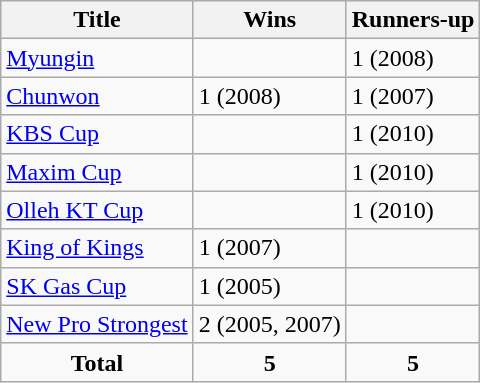<table class="wikitable">
<tr>
<th>Title</th>
<th>Wins</th>
<th>Runners-up</th>
</tr>
<tr>
<td><a href='#'>Myungin</a></td>
<td></td>
<td>1 (2008)</td>
</tr>
<tr>
<td><a href='#'>Chunwon</a></td>
<td>1 (2008)</td>
<td>1 (2007)</td>
</tr>
<tr>
<td><a href='#'>KBS Cup</a></td>
<td></td>
<td>1 (2010)</td>
</tr>
<tr>
<td><a href='#'>Maxim Cup</a></td>
<td></td>
<td>1 (2010)</td>
</tr>
<tr>
<td><a href='#'>Olleh KT Cup</a></td>
<td></td>
<td>1 (2010)</td>
</tr>
<tr>
<td><a href='#'>King of Kings</a></td>
<td>1 (2007)</td>
<td></td>
</tr>
<tr>
<td><a href='#'>SK Gas Cup</a></td>
<td>1 (2005)</td>
<td></td>
</tr>
<tr>
<td><a href='#'>New Pro Strongest</a></td>
<td>2 (2005, 2007)</td>
<td></td>
</tr>
<tr align="center">
<td><strong>Total</strong></td>
<td><strong>5</strong></td>
<td><strong>5</strong></td>
</tr>
</table>
